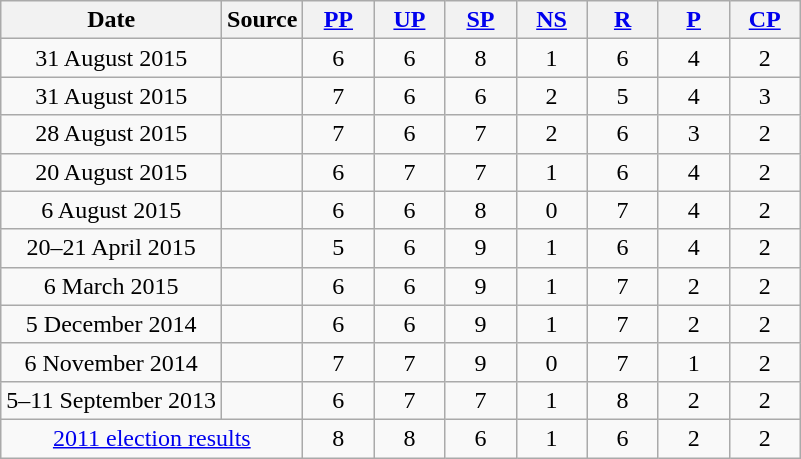<table class=wikitable style=text-align:center>
<tr>
<th>Date</th>
<th>Source</th>
<th width=40px><a href='#'>PP</a></th>
<th width=40px><a href='#'>UP</a></th>
<th width=40px><a href='#'>SP</a></th>
<th width=40px><a href='#'>NS</a></th>
<th width=40px><a href='#'>R</a></th>
<th width=40px><a href='#'>P</a></th>
<th width=40px><a href='#'>CP</a></th>
</tr>
<tr>
<td>31 August 2015</td>
<td></td>
<td>6</td>
<td>6</td>
<td>8</td>
<td>1</td>
<td>6</td>
<td>4</td>
<td>2</td>
</tr>
<tr>
<td>31 August 2015</td>
<td></td>
<td>7</td>
<td>6</td>
<td>6</td>
<td>2</td>
<td>5</td>
<td>4</td>
<td>3</td>
</tr>
<tr>
<td>28 August 2015</td>
<td> </td>
<td>7</td>
<td>6</td>
<td>7</td>
<td>2</td>
<td>6</td>
<td>3</td>
<td>2</td>
</tr>
<tr>
<td>20 August 2015</td>
<td></td>
<td>6</td>
<td>7</td>
<td>7</td>
<td>1</td>
<td>6</td>
<td>4</td>
<td>2</td>
</tr>
<tr>
<td>6 August 2015</td>
<td></td>
<td>6</td>
<td>6</td>
<td>8</td>
<td>0</td>
<td>7</td>
<td>4</td>
<td>2</td>
</tr>
<tr>
<td>20–21 April 2015</td>
<td></td>
<td>5</td>
<td>6</td>
<td>9</td>
<td>1</td>
<td>6</td>
<td>4</td>
<td>2</td>
</tr>
<tr>
<td>6 March 2015</td>
<td></td>
<td>6</td>
<td>6</td>
<td>9</td>
<td>1</td>
<td>7</td>
<td>2</td>
<td>2</td>
</tr>
<tr>
<td>5 December 2014</td>
<td></td>
<td>6</td>
<td>6</td>
<td>9</td>
<td>1</td>
<td>7</td>
<td>2</td>
<td>2</td>
</tr>
<tr>
<td>6 November 2014</td>
<td></td>
<td>7</td>
<td>7</td>
<td>9</td>
<td>0</td>
<td>7</td>
<td>1</td>
<td>2</td>
</tr>
<tr>
<td>5–11 September 2013</td>
<td></td>
<td>6</td>
<td>7</td>
<td>7</td>
<td>1</td>
<td>8</td>
<td>2</td>
<td>2</td>
</tr>
<tr>
<td colspan=2><a href='#'>2011 election results</a></td>
<td>8</td>
<td>8</td>
<td>6</td>
<td>1</td>
<td>6</td>
<td>2</td>
<td>2</td>
</tr>
</table>
